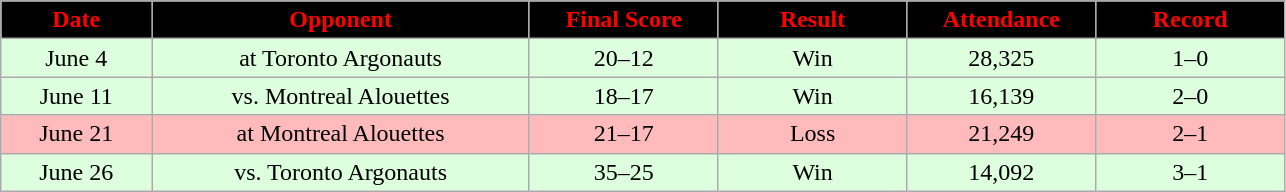<table class="wikitable sortable">
<tr>
<th style="background:black;color:#FF0000;"  width="8%">Date</th>
<th style="background:black;color:#FF0000;"  width="20%">Opponent</th>
<th style="background:black;color:#FF0000;"  width="10%">Final Score</th>
<th style="background:black;color:#FF0000;"  width="10%">Result</th>
<th style="background:black;color:#FF0000;"  width="10%">Attendance</th>
<th style="background:black;color:#FF0000;"  width="10%">Record</th>
</tr>
<tr align="center" bgcolor="#ddffdd">
<td>June 4</td>
<td>at Toronto Argonauts</td>
<td>20–12</td>
<td>Win</td>
<td>28,325</td>
<td>1–0</td>
</tr>
<tr align="center" bgcolor="#ddffdd">
<td>June 11</td>
<td>vs. Montreal Alouettes</td>
<td>18–17</td>
<td>Win</td>
<td>16,139</td>
<td>2–0</td>
</tr>
<tr align="center" bgcolor="#ffbbbb">
<td>June 21</td>
<td>at Montreal Alouettes</td>
<td>21–17</td>
<td>Loss</td>
<td>21,249</td>
<td>2–1</td>
</tr>
<tr align="center" bgcolor="#ddffdd">
<td>June 26</td>
<td>vs. Toronto Argonauts</td>
<td>35–25</td>
<td>Win</td>
<td>14,092</td>
<td>3–1</td>
</tr>
</table>
